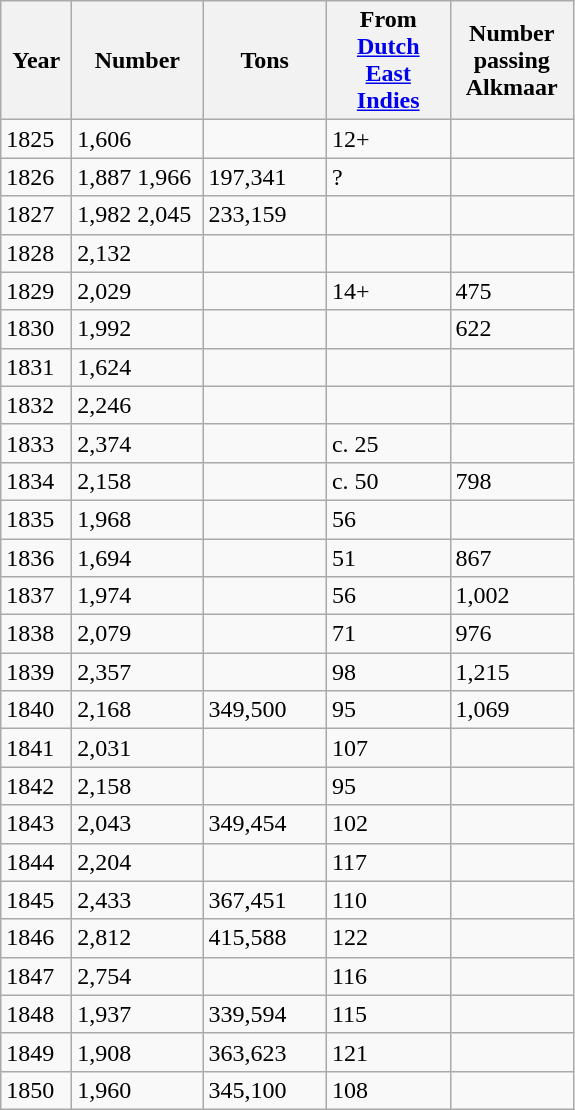<table class="wikitable">
<tr>
<th width="40">Year</th>
<th width="80">Number</th>
<th width="75">Tons</th>
<th width="75">From <a href='#'>Dutch<br>East Indies</a></th>
<th width="75">Number passing Alkmaar</th>
</tr>
<tr>
<td>1825</td>
<td>1,606</td>
<td></td>
<td>12+</td>
<td></td>
</tr>
<tr>
<td>1826</td>
<td>1,887 1,966<br></td>
<td>197,341</td>
<td>?</td>
<td></td>
</tr>
<tr>
<td>1827</td>
<td>1,982 2,045<br></td>
<td>233,159</td>
<td></td>
<td></td>
</tr>
<tr>
<td>1828</td>
<td>2,132</td>
<td></td>
<td></td>
<td></td>
</tr>
<tr>
<td>1829</td>
<td>2,029</td>
<td></td>
<td>14+</td>
<td>475</td>
</tr>
<tr>
<td>1830</td>
<td>1,992</td>
<td></td>
<td></td>
<td>622</td>
</tr>
<tr>
<td>1831</td>
<td>1,624</td>
<td></td>
<td></td>
<td></td>
</tr>
<tr>
<td>1832</td>
<td>2,246</td>
<td></td>
<td></td>
<td></td>
</tr>
<tr>
<td>1833</td>
<td>2,374</td>
<td></td>
<td>c. 25</td>
<td></td>
</tr>
<tr>
<td>1834</td>
<td>2,158</td>
<td></td>
<td>c. 50</td>
<td>798</td>
</tr>
<tr>
<td>1835</td>
<td>1,968</td>
<td></td>
<td>56</td>
<td></td>
</tr>
<tr>
<td>1836</td>
<td>1,694</td>
<td></td>
<td>51</td>
<td>867</td>
</tr>
<tr>
<td>1837</td>
<td>1,974</td>
<td></td>
<td>56</td>
<td>1,002</td>
</tr>
<tr>
<td>1838</td>
<td>2,079</td>
<td></td>
<td>71</td>
<td>976</td>
</tr>
<tr>
<td>1839</td>
<td>2,357</td>
<td></td>
<td>98</td>
<td>1,215</td>
</tr>
<tr>
<td>1840</td>
<td>2,168</td>
<td>349,500</td>
<td>95</td>
<td>1,069</td>
</tr>
<tr>
<td>1841</td>
<td>2,031</td>
<td></td>
<td>107</td>
<td></td>
</tr>
<tr>
<td>1842</td>
<td>2,158</td>
<td></td>
<td>95</td>
<td></td>
</tr>
<tr>
<td>1843</td>
<td>2,043</td>
<td>349,454</td>
<td>102</td>
<td></td>
</tr>
<tr>
<td>1844</td>
<td>2,204</td>
<td></td>
<td>117</td>
<td></td>
</tr>
<tr>
<td>1845</td>
<td>2,433</td>
<td>367,451</td>
<td>110</td>
<td></td>
</tr>
<tr>
<td>1846</td>
<td>2,812</td>
<td>415,588</td>
<td>122</td>
<td></td>
</tr>
<tr>
<td>1847</td>
<td>2,754</td>
<td></td>
<td>116</td>
<td></td>
</tr>
<tr>
<td>1848</td>
<td>1,937</td>
<td>339,594</td>
<td>115</td>
<td></td>
</tr>
<tr>
<td>1849</td>
<td>1,908</td>
<td>363,623</td>
<td>121</td>
<td></td>
</tr>
<tr>
<td>1850</td>
<td>1,960</td>
<td>345,100</td>
<td>108</td>
<td></td>
</tr>
</table>
